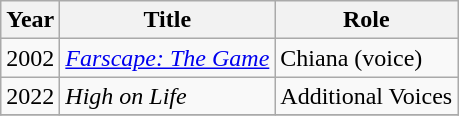<table class="wikitable sortable">
<tr>
<th>Year</th>
<th>Title</th>
<th>Role</th>
</tr>
<tr>
<td>2002</td>
<td><em><a href='#'>Farscape: The Game</a></em></td>
<td>Chiana (voice)</td>
</tr>
<tr>
<td>2022</td>
<td><em>High on Life</em></td>
<td>Additional Voices</td>
</tr>
<tr>
</tr>
</table>
